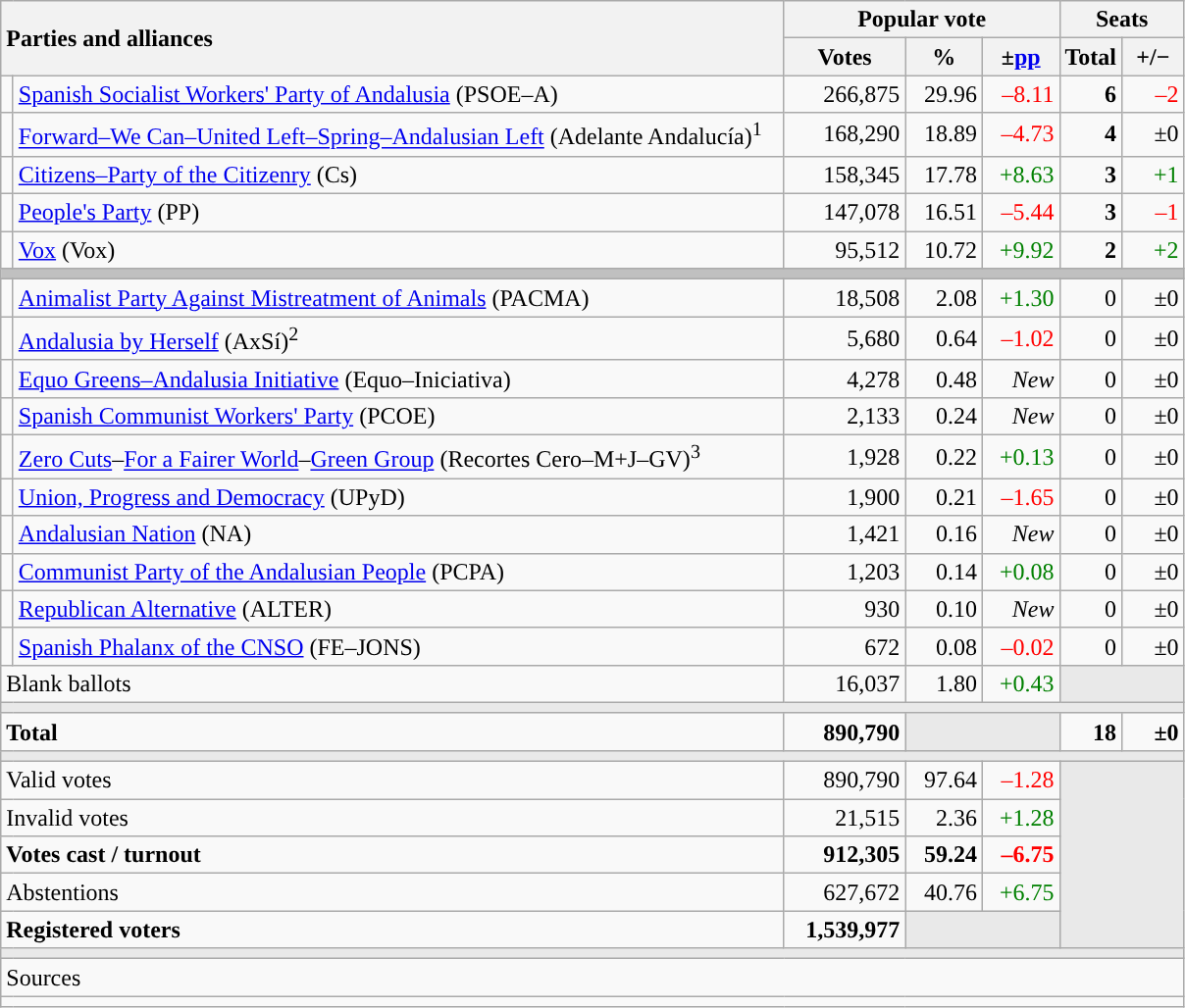<table class="wikitable" style="text-align:right;">
<tr>
<th style="text-align:left;" rowspan="2" colspan="2" width="525">Parties and alliances</th>
<th colspan="3">Popular vote</th>
<th colspan="2">Seats</th>
</tr>
<tr>
<th width="75">Votes</th>
<th width="45">%</th>
<th width="45">±<a href='#'>pp</a></th>
<th width="35">Total</th>
<th width="35">+/−</th>
</tr>
<tr>
<td width="1" style="color:inherit;background:"></td>
<td align="left"><a href='#'>Spanish Socialist Workers' Party of Andalusia</a> (PSOE–A)</td>
<td>266,875</td>
<td>29.96</td>
<td style="color:red;">–8.11</td>
<td><strong>6</strong></td>
<td style="color:red;">–2</td>
</tr>
<tr>
<td style="color:inherit;background:"></td>
<td align="left"><a href='#'>Forward–We Can–United Left–Spring–Andalusian Left</a> (Adelante Andalucía)<sup>1</sup></td>
<td>168,290</td>
<td>18.89</td>
<td style="color:red;">–4.73</td>
<td><strong>4</strong></td>
<td>±0</td>
</tr>
<tr>
<td style="color:inherit;background:"></td>
<td align="left"><a href='#'>Citizens–Party of the Citizenry</a> (Cs)</td>
<td>158,345</td>
<td>17.78</td>
<td style="color:green;">+8.63</td>
<td><strong>3</strong></td>
<td style="color:green;">+1</td>
</tr>
<tr>
<td style="color:inherit;background:"></td>
<td align="left"><a href='#'>People's Party</a> (PP)</td>
<td>147,078</td>
<td>16.51</td>
<td style="color:red;">–5.44</td>
<td><strong>3</strong></td>
<td style="color:red;">–1</td>
</tr>
<tr>
<td style="color:inherit;background:"></td>
<td align="left"><a href='#'>Vox</a> (Vox)</td>
<td>95,512</td>
<td>10.72</td>
<td style="color:green;">+9.92</td>
<td><strong>2</strong></td>
<td style="color:green;">+2</td>
</tr>
<tr>
<td colspan="7" bgcolor="#C0C0C0"></td>
</tr>
<tr>
<td style="color:inherit;background:"></td>
<td align="left"><a href='#'>Animalist Party Against Mistreatment of Animals</a> (PACMA)</td>
<td>18,508</td>
<td>2.08</td>
<td style="color:green;">+1.30</td>
<td>0</td>
<td>±0</td>
</tr>
<tr>
<td style="color:inherit;background:"></td>
<td align="left"><a href='#'>Andalusia by Herself</a> (AxSí)<sup>2</sup></td>
<td>5,680</td>
<td>0.64</td>
<td style="color:red;">–1.02</td>
<td>0</td>
<td>±0</td>
</tr>
<tr>
<td style="color:inherit;background:"></td>
<td align="left"><a href='#'>Equo Greens–Andalusia Initiative</a> (Equo–Iniciativa)</td>
<td>4,278</td>
<td>0.48</td>
<td><em>New</em></td>
<td>0</td>
<td>±0</td>
</tr>
<tr>
<td style="color:inherit;background:"></td>
<td align="left"><a href='#'>Spanish Communist Workers' Party</a> (PCOE)</td>
<td>2,133</td>
<td>0.24</td>
<td><em>New</em></td>
<td>0</td>
<td>±0</td>
</tr>
<tr>
<td style="color:inherit;background:"></td>
<td align="left"><a href='#'>Zero Cuts</a>–<a href='#'>For a Fairer World</a>–<a href='#'>Green Group</a> (Recortes Cero–M+J–GV)<sup>3</sup></td>
<td>1,928</td>
<td>0.22</td>
<td style="color:green;">+0.13</td>
<td>0</td>
<td>±0</td>
</tr>
<tr>
<td style="color:inherit;background:"></td>
<td align="left"><a href='#'>Union, Progress and Democracy</a> (UPyD)</td>
<td>1,900</td>
<td>0.21</td>
<td style="color:red;">–1.65</td>
<td>0</td>
<td>±0</td>
</tr>
<tr>
<td style="color:inherit;background:"></td>
<td align="left"><a href='#'>Andalusian Nation</a> (NA)</td>
<td>1,421</td>
<td>0.16</td>
<td><em>New</em></td>
<td>0</td>
<td>±0</td>
</tr>
<tr>
<td style="color:inherit;background:"></td>
<td align="left"><a href='#'>Communist Party of the Andalusian People</a> (PCPA)</td>
<td>1,203</td>
<td>0.14</td>
<td style="color:green;">+0.08</td>
<td>0</td>
<td>±0</td>
</tr>
<tr>
<td style="color:inherit;background:"></td>
<td align="left"><a href='#'>Republican Alternative</a> (ALTER)</td>
<td>930</td>
<td>0.10</td>
<td><em>New</em></td>
<td>0</td>
<td>±0</td>
</tr>
<tr>
<td style="color:inherit;background:"></td>
<td align="left"><a href='#'>Spanish Phalanx of the CNSO</a> (FE–JONS)</td>
<td>672</td>
<td>0.08</td>
<td style="color:red;">–0.02</td>
<td>0</td>
<td>±0</td>
</tr>
<tr>
<td align="left" colspan="2">Blank ballots</td>
<td>16,037</td>
<td>1.80</td>
<td style="color:green;">+0.43</td>
<td bgcolor="#E9E9E9" colspan="2"></td>
</tr>
<tr>
<td colspan="7" bgcolor="#E9E9E9"></td>
</tr>
<tr style="font-weight:bold;">
<td align="left" colspan="2">Total</td>
<td>890,790</td>
<td bgcolor="#E9E9E9" colspan="2"></td>
<td>18</td>
<td>±0</td>
</tr>
<tr>
<td colspan="7" bgcolor="#E9E9E9"></td>
</tr>
<tr>
<td align="left" colspan="2">Valid votes</td>
<td>890,790</td>
<td>97.64</td>
<td style="color:red;">–1.28</td>
<td bgcolor="#E9E9E9" colspan="2" rowspan="5"></td>
</tr>
<tr>
<td align="left" colspan="2">Invalid votes</td>
<td>21,515</td>
<td>2.36</td>
<td style="color:green;">+1.28</td>
</tr>
<tr style="font-weight:bold;">
<td align="left" colspan="2">Votes cast / turnout</td>
<td>912,305</td>
<td>59.24</td>
<td style="color:red;">–6.75</td>
</tr>
<tr>
<td align="left" colspan="2">Abstentions</td>
<td>627,672</td>
<td>40.76</td>
<td style="color:green;">+6.75</td>
</tr>
<tr style="font-weight:bold;">
<td align="left" colspan="2">Registered voters</td>
<td>1,539,977</td>
<td bgcolor="#E9E9E9" colspan="2"></td>
</tr>
<tr>
<td colspan="7" bgcolor="#E9E9E9"></td>
</tr>
<tr>
<td align="left" colspan="7">Sources</td>
</tr>
<tr>
<td colspan="7" style="text-align:left; max-width:790px;"></td>
</tr>
</table>
